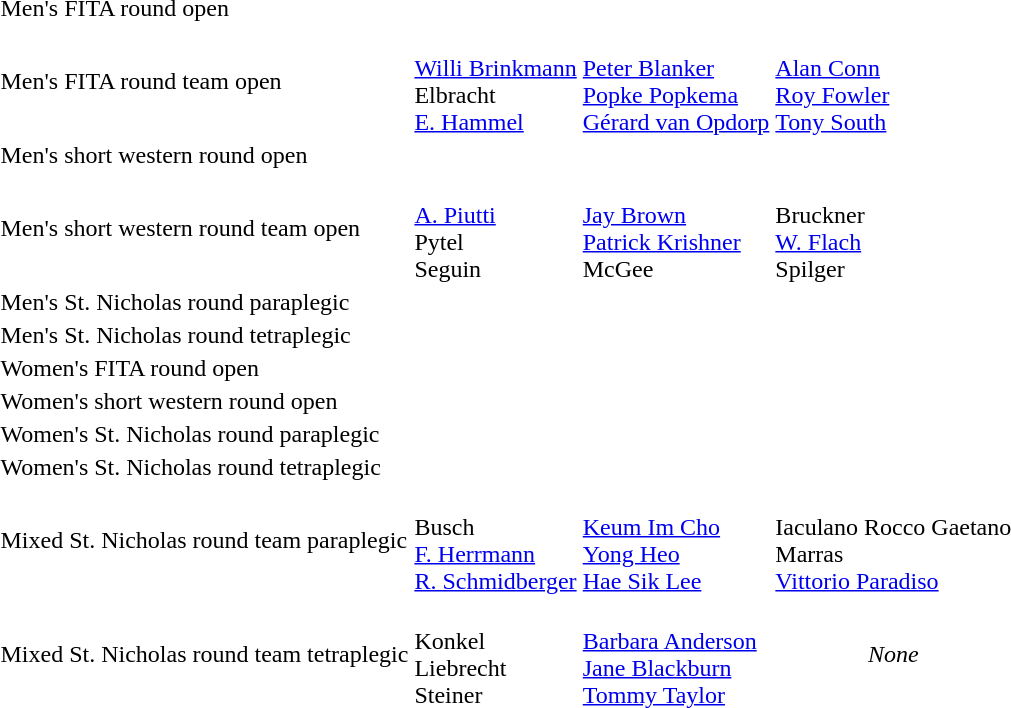<table>
<tr>
<td>Men's FITA round open<br></td>
<td></td>
<td></td>
<td></td>
</tr>
<tr>
<td>Men's FITA round team open<br></td>
<td valign=top> <br> <a href='#'>Willi Brinkmann</a> <br> Elbracht <br> <a href='#'>E. Hammel</a></td>
<td valign=top> <br> <a href='#'>Peter Blanker</a> <br> <a href='#'>Popke Popkema</a> <br> <a href='#'>Gérard van Opdorp</a></td>
<td valign=top> <br> <a href='#'>Alan Conn</a> <br> <a href='#'>Roy Fowler</a> <br> <a href='#'>Tony South</a></td>
</tr>
<tr>
<td>Men's short western round open<br></td>
<td></td>
<td></td>
<td></td>
</tr>
<tr>
<td>Men's short western round team open<br></td>
<td valign=top> <br> <a href='#'>A. Piutti</a> <br> Pytel <br> Seguin</td>
<td valign=top> <br> <a href='#'>Jay Brown</a> <br> <a href='#'>Patrick Krishner</a> <br> McGee</td>
<td valign=top> <br> Bruckner <br> <a href='#'>W. Flach</a> <br> Spilger</td>
</tr>
<tr>
<td>Men's St. Nicholas round paraplegic<br></td>
<td></td>
<td></td>
<td></td>
</tr>
<tr>
<td>Men's St. Nicholas round tetraplegic<br></td>
<td></td>
<td></td>
<td></td>
</tr>
<tr>
<td>Women's FITA round open<br></td>
<td></td>
<td></td>
<td></td>
</tr>
<tr>
<td>Women's short western round open<br></td>
<td></td>
<td></td>
<td></td>
</tr>
<tr>
<td>Women's St. Nicholas round paraplegic<br></td>
<td></td>
<td></td>
<td></td>
</tr>
<tr>
<td>Women's St. Nicholas round tetraplegic<br></td>
<td></td>
<td></td>
<td></td>
</tr>
<tr>
<td>Mixed St. Nicholas round team paraplegic<br></td>
<td valign=top> <br> Busch <br> <a href='#'>F. Herrmann</a> <br> <a href='#'>R. Schmidberger</a></td>
<td valign=top> <br> <a href='#'>Keum Im Cho</a> <br> <a href='#'>Yong Heo</a> <br> <a href='#'>Hae Sik Lee</a></td>
<td valign=top> <br> Iaculano Rocco Gaetano <br> Marras <br> <a href='#'>Vittorio Paradiso</a></td>
</tr>
<tr>
<td>Mixed St. Nicholas round team tetraplegic<br></td>
<td valign=top> <br> Konkel <br> Liebrecht <br> Steiner</td>
<td valign=top> <br> <a href='#'>Barbara Anderson</a> <br> <a href='#'>Jane Blackburn</a> <br> <a href='#'>Tommy Taylor</a></td>
<td align="center"><em>None</em></td>
</tr>
</table>
